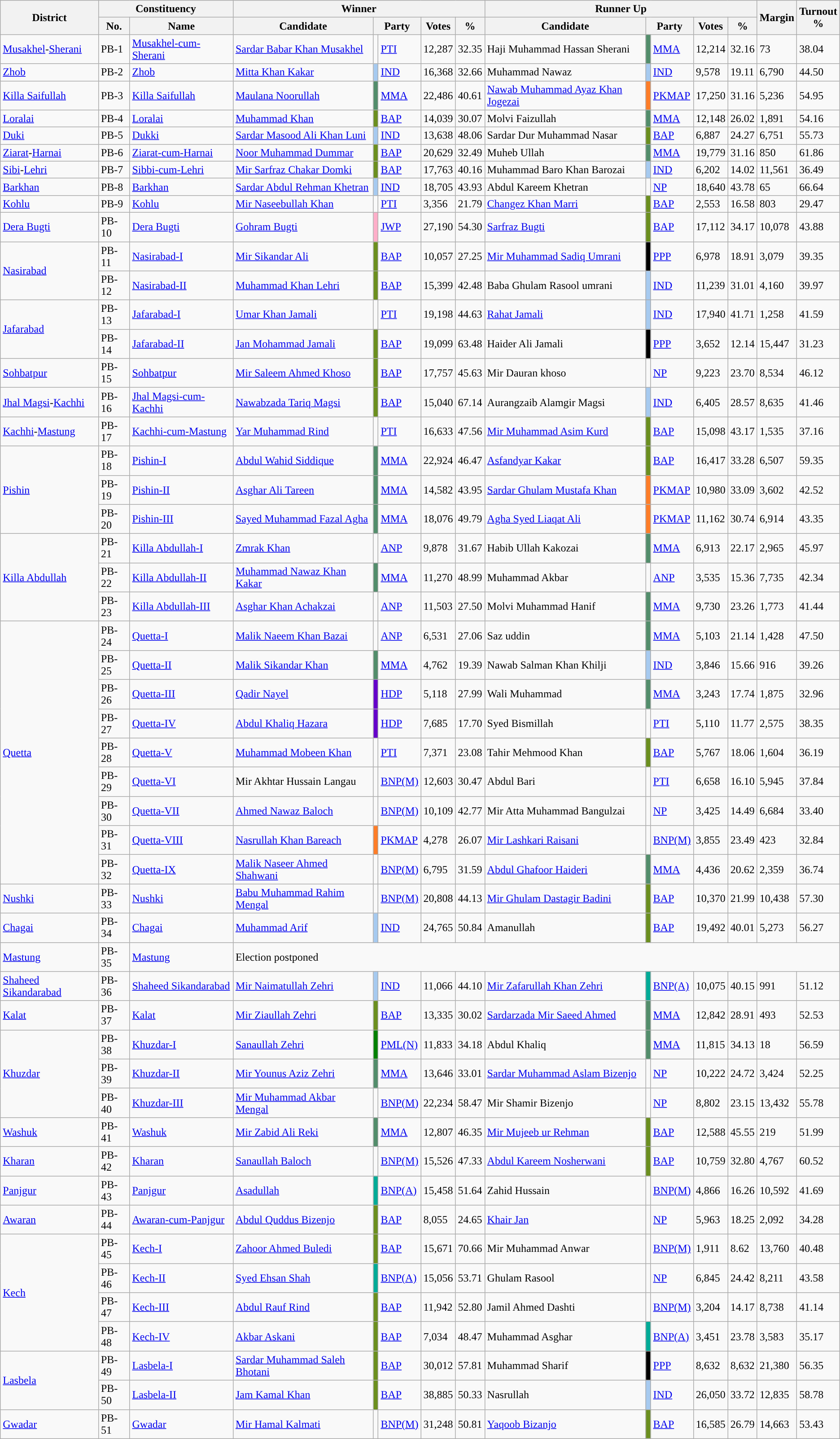<table class="wikitable sortable static-row-numbers" style="text-align:left">
<tr>
<th rowspan="2">District</th>
<th colspan="2">Constituency</th>
<th colspan="5">Winner</th>
<th colspan="5">Runner Up</th>
<th rowspan="2">Margin</th>
<th rowspan="2">Turnout<br>%</th>
</tr>
<tr>
<th>No.</th>
<th>Name</th>
<th>Candidate</th>
<th colspan="2">Party</th>
<th>Votes</th>
<th><strong>%</strong></th>
<th>Candidate</th>
<th colspan="2">Party</th>
<th>Votes</th>
<th><strong>%</strong></th>
</tr>
<tr>
<td><a href='#'>Musakhel</a>-<a href='#'>Sherani</a></td>
<td>PB-1</td>
<td><a href='#'>Musakhel-cum-Sherani</a></td>
<td><a href='#'>Sardar Babar Khan Musakhel</a></td>
<td></td>
<td><a href='#'>PTI</a></td>
<td>12,287</td>
<td>32.35</td>
<td>Haji Muhammad Hassan Sherani</td>
<td style="color:inherit;background:#528d6b"></td>
<td><a href='#'>MMA</a></td>
<td>12,214</td>
<td>32.16</td>
<td>73</td>
<td>38.04</td>
</tr>
<tr>
<td><a href='#'>Zhob</a></td>
<td>PB-2</td>
<td><a href='#'>Zhob</a></td>
<td><a href='#'>Mitta Khan Kakar</a></td>
<td style="color:inherit;background:#a6caf0"></td>
<td><a href='#'>IND</a></td>
<td>16,368</td>
<td>32.66</td>
<td>Muhammad Nawaz</td>
<td style="color:inherit;background:#a6caf0"></td>
<td><a href='#'>IND</a></td>
<td>9,578</td>
<td>19.11</td>
<td>6,790</td>
<td>44.50</td>
</tr>
<tr>
<td><a href='#'>Killa Saifullah</a></td>
<td>PB-3</td>
<td><a href='#'>Killa Saifullah</a></td>
<td><a href='#'>Maulana Noorullah</a></td>
<td style="color:inherit;background:#528d6b"></td>
<td><a href='#'>MMA</a></td>
<td>22,486</td>
<td>40.61</td>
<td><a href='#'>Nawab Muhammad Ayaz Khan Jogezai</a></td>
<td style="color:inherit;background:#ff7d27"></td>
<td><a href='#'>PKMAP</a></td>
<td>17,250</td>
<td>31.16</td>
<td>5,236</td>
<td>54.95</td>
</tr>
<tr>
<td><a href='#'>Loralai</a></td>
<td>PB-4</td>
<td><a href='#'>Loralai</a></td>
<td><a href='#'>Muhammad Khan</a></td>
<td style="color:inherit;background:#6b8f1e"></td>
<td><a href='#'>BAP</a></td>
<td>14,039</td>
<td>30.07</td>
<td>Molvi Faizullah</td>
<td style="color:inherit;background:#528d6b"></td>
<td><a href='#'>MMA</a></td>
<td>12,148</td>
<td>26.02</td>
<td>1,891</td>
<td>54.16</td>
</tr>
<tr>
<td><a href='#'>Duki</a></td>
<td>PB-5</td>
<td><a href='#'>Dukki</a></td>
<td><a href='#'>Sardar Masood Ali Khan Luni</a></td>
<td style="color:inherit;background:#a6caf0"></td>
<td><a href='#'>IND</a></td>
<td>13,638</td>
<td>48.06</td>
<td>Sardar Dur Muhammad Nasar</td>
<td style="color:inherit;background:#6b8f1e"></td>
<td><a href='#'>BAP</a></td>
<td>6,887</td>
<td>24.27</td>
<td>6,751</td>
<td>55.73</td>
</tr>
<tr>
<td><a href='#'>Ziarat</a>-<a href='#'>Harnai</a></td>
<td>PB-6</td>
<td><a href='#'>Ziarat-cum-Harnai</a></td>
<td><a href='#'>Noor Muhammad Dummar</a></td>
<td style="color:inherit;background:#6b8f1e"></td>
<td><a href='#'>BAP</a></td>
<td>20,629</td>
<td>32.49</td>
<td>Muheb Ullah</td>
<td style="color:inherit;background:#528d6b"></td>
<td><a href='#'>MMA</a></td>
<td>19,779</td>
<td>31.16</td>
<td>850</td>
<td>61.86</td>
</tr>
<tr>
<td><a href='#'>Sibi</a>-<a href='#'>Lehri</a></td>
<td>PB-7</td>
<td><a href='#'>Sibbi-cum-Lehri</a></td>
<td><a href='#'>Mir Sarfraz Chakar Domki</a></td>
<td style="color:inherit;background:#6b8f1e"></td>
<td><a href='#'>BAP</a></td>
<td>17,763</td>
<td>40.16</td>
<td>Muhammad Baro Khan Barozai</td>
<td style="color:inherit;background:#a6caf0"></td>
<td><a href='#'>IND</a></td>
<td>6,202</td>
<td>14.02</td>
<td>11,561</td>
<td>36.49</td>
</tr>
<tr>
<td><a href='#'>Barkhan</a></td>
<td>PB-8</td>
<td><a href='#'>Barkhan</a></td>
<td><a href='#'>Sardar Abdul Rehman Khetran</a></td>
<td bgcolor="a6caf0"></td>
<td><a href='#'>IND</a></td>
<td>18,705</td>
<td>43.93</td>
<td>Abdul Kareem Khetran</td>
<td></td>
<td><a href='#'>NP</a></td>
<td>18,640</td>
<td>43.78</td>
<td>65</td>
<td>66.64</td>
</tr>
<tr>
<td><a href='#'>Kohlu</a></td>
<td>PB-9</td>
<td><a href='#'>Kohlu</a></td>
<td><a href='#'>Mir Naseebullah Khan</a></td>
<td></td>
<td><a href='#'>PTI</a></td>
<td>3,356</td>
<td>21.79</td>
<td><a href='#'>Changez Khan Marri</a></td>
<td style="color:inherit;background:#6b8f1e"></td>
<td><a href='#'>BAP</a></td>
<td>2,553</td>
<td>16.58</td>
<td>803</td>
<td>29.47</td>
</tr>
<tr>
<td><a href='#'>Dera Bugti</a></td>
<td>PB-10</td>
<td><a href='#'>Dera Bugti</a></td>
<td><a href='#'>Gohram Bugti</a></td>
<td style="color:inherit;background:#ffaec9"></td>
<td><a href='#'>JWP</a></td>
<td>27,190</td>
<td>54.30</td>
<td><a href='#'>Sarfraz Bugti</a></td>
<td style="color:inherit;background:#6b8f1e"></td>
<td><a href='#'>BAP</a></td>
<td>17,112</td>
<td>34.17</td>
<td>10,078</td>
<td>43.88</td>
</tr>
<tr>
<td rowspan="2"><a href='#'>Nasirabad</a></td>
<td>PB-11</td>
<td><a href='#'>Nasirabad-I</a></td>
<td><a href='#'>Mir Sikandar Ali</a></td>
<td style="color:inherit;background:#6b8f1e"></td>
<td><a href='#'>BAP</a></td>
<td>10,057</td>
<td>27.25</td>
<td><a href='#'>Mir Muhammad Sadiq Umrani</a></td>
<td style="color:inherit;background:#000000"></td>
<td><a href='#'>PPP</a></td>
<td>6,978</td>
<td>18.91</td>
<td>3,079</td>
<td>39.35</td>
</tr>
<tr>
<td>PB-12</td>
<td><a href='#'>Nasirabad-II</a></td>
<td><a href='#'>Muhammad Khan Lehri</a></td>
<td style="color:inherit;background:#6b8f1e"></td>
<td><a href='#'>BAP</a></td>
<td>15,399</td>
<td>42.48</td>
<td>Baba Ghulam Rasool umrani</td>
<td style="color:inherit;background:#a6caf0"></td>
<td><a href='#'>IND</a></td>
<td>11,239</td>
<td>31.01</td>
<td>4,160</td>
<td>39.97</td>
</tr>
<tr>
<td rowspan="2"><a href='#'>Jafarabad</a></td>
<td>PB-13</td>
<td><a href='#'>Jafarabad-I</a></td>
<td><a href='#'>Umar Khan Jamali</a></td>
<td></td>
<td><a href='#'>PTI</a></td>
<td>19,198</td>
<td>44.63</td>
<td><a href='#'>Rahat Jamali</a></td>
<td style="color:inherit;background:#a6caf0"></td>
<td><a href='#'>IND</a></td>
<td>17,940</td>
<td>41.71</td>
<td>1,258</td>
<td>41.59</td>
</tr>
<tr>
<td>PB-14</td>
<td><a href='#'>Jafarabad-II</a></td>
<td><a href='#'>Jan Mohammad Jamali</a></td>
<td style="color:inherit;background:#6b8f1e"></td>
<td><a href='#'>BAP</a></td>
<td>19,099</td>
<td>63.48</td>
<td>Haider Ali Jamali</td>
<td style="color:inherit;background:#000000"></td>
<td><a href='#'>PPP</a></td>
<td>3,652</td>
<td>12.14</td>
<td>15,447</td>
<td>31.23</td>
</tr>
<tr>
<td><a href='#'>Sohbatpur</a></td>
<td>PB-15</td>
<td><a href='#'>Sohbatpur</a></td>
<td><a href='#'>Mir Saleem Ahmed Khoso</a></td>
<td style="color:inherit;background:#6b8f1e"></td>
<td><a href='#'>BAP</a></td>
<td>17,757</td>
<td>45.63</td>
<td>Mir Dauran khoso</td>
<td></td>
<td><a href='#'>NP</a></td>
<td>9,223</td>
<td>23.70</td>
<td>8,534</td>
<td>46.12</td>
</tr>
<tr>
<td><a href='#'>Jhal Magsi</a>-<a href='#'>Kachhi</a></td>
<td>PB-16</td>
<td><a href='#'>Jhal Magsi-cum-Kachhi</a></td>
<td><a href='#'>Nawabzada Tariq Magsi</a></td>
<td style="color:inherit;background:#6b8f1e"></td>
<td><a href='#'>BAP</a></td>
<td>15,040</td>
<td>67.14</td>
<td>Aurangzaib Alamgir Magsi</td>
<td style="color:inherit;background:#a6caf0"></td>
<td><a href='#'>IND</a></td>
<td>6,405</td>
<td>28.57</td>
<td>8,635</td>
<td>41.46</td>
</tr>
<tr>
<td><a href='#'>Kachhi</a>-<a href='#'>Mastung</a></td>
<td>PB-17</td>
<td><a href='#'>Kachhi-cum-Mastung</a></td>
<td><a href='#'>Yar Muhammad Rind</a></td>
<td></td>
<td><a href='#'>PTI</a></td>
<td>16,633</td>
<td>47.56</td>
<td><a href='#'>Mir Muhammad Asim Kurd</a></td>
<td style="color:inherit;background:#6b8f1e"></td>
<td><a href='#'>BAP</a></td>
<td>15,098</td>
<td>43.17</td>
<td>1,535</td>
<td>37.16</td>
</tr>
<tr>
<td rowspan="3"><a href='#'>Pishin</a></td>
<td>PB-18</td>
<td><a href='#'>Pishin-I</a></td>
<td><a href='#'>Abdul Wahid Siddique</a></td>
<td style="color:inherit;background:#528d6b"></td>
<td><a href='#'>MMA</a></td>
<td>22,924</td>
<td>46.47</td>
<td><a href='#'>Asfandyar Kakar</a></td>
<td style="color:inherit;background:#6b8f1e"></td>
<td><a href='#'>BAP</a></td>
<td>16,417</td>
<td>33.28</td>
<td>6,507</td>
<td>59.35</td>
</tr>
<tr>
<td>PB-19</td>
<td><a href='#'>Pishin-II</a></td>
<td><a href='#'>Asghar Ali Tareen</a></td>
<td style="color:inherit;background:#528d6b"></td>
<td><a href='#'>MMA</a></td>
<td>14,582</td>
<td>43.95</td>
<td><a href='#'>Sardar Ghulam Mustafa Khan</a></td>
<td style="color:inherit;background:#ff7d27"></td>
<td><a href='#'>PKMAP</a></td>
<td>10,980</td>
<td>33.09</td>
<td>3,602</td>
<td>42.52</td>
</tr>
<tr>
<td>PB-20</td>
<td><a href='#'>Pishin-III</a></td>
<td><a href='#'>Sayed Muhammad Fazal Agha</a></td>
<td style="color:inherit;background:#528d6b"></td>
<td><a href='#'>MMA</a></td>
<td>18,076</td>
<td>49.79</td>
<td><a href='#'>Agha Syed Liaqat Ali</a></td>
<td style="color:inherit;background:#ff7d27"></td>
<td><a href='#'>PKMAP</a></td>
<td>11,162</td>
<td>30.74</td>
<td>6,914</td>
<td>43.35</td>
</tr>
<tr>
<td rowspan="3"><a href='#'>Killa Abdullah</a></td>
<td>PB-21</td>
<td><a href='#'>Killa Abdullah-I</a></td>
<td><a href='#'>Zmrak Khan</a></td>
<td></td>
<td><a href='#'>ANP</a></td>
<td>9,878</td>
<td>31.67</td>
<td>Habib Ullah Kakozai</td>
<td style="color:inherit;background:#528d6b"></td>
<td><a href='#'>MMA</a></td>
<td>6,913</td>
<td>22.17</td>
<td>2,965</td>
<td>45.97</td>
</tr>
<tr>
<td>PB-22</td>
<td><a href='#'>Killa Abdullah-II</a></td>
<td><a href='#'>Muhammad Nawaz Khan Kakar</a></td>
<td style="color:inherit;background:#528d6b"></td>
<td><a href='#'>MMA</a></td>
<td>11,270</td>
<td>48.99</td>
<td>Muhammad Akbar</td>
<td></td>
<td><a href='#'>ANP</a></td>
<td>3,535</td>
<td>15.36</td>
<td>7,735</td>
<td>42.34</td>
</tr>
<tr>
<td>PB-23</td>
<td><a href='#'>Killa Abdullah-III</a></td>
<td><a href='#'>Asghar Khan Achakzai</a></td>
<td></td>
<td><a href='#'>ANP</a></td>
<td>11,503</td>
<td>27.50</td>
<td>Molvi Muhammad Hanif</td>
<td style="color:inherit;background:#528d6b"></td>
<td><a href='#'>MMA</a></td>
<td>9,730</td>
<td>23.26</td>
<td>1,773</td>
<td>41.44</td>
</tr>
<tr>
<td rowspan="9"><a href='#'>Quetta</a></td>
<td>PB-24</td>
<td><a href='#'>Quetta-I</a></td>
<td><a href='#'>Malik Naeem Khan Bazai</a></td>
<td></td>
<td><a href='#'>ANP</a></td>
<td>6,531</td>
<td>27.06</td>
<td>Saz uddin</td>
<td style="color:inherit;background:#528d6b"></td>
<td><a href='#'>MMA</a></td>
<td>5,103</td>
<td>21.14</td>
<td>1,428</td>
<td>47.50</td>
</tr>
<tr>
<td>PB-25</td>
<td><a href='#'>Quetta-II</a></td>
<td><a href='#'>Malik Sikandar Khan</a></td>
<td style="color:inherit;background:#528d6b"></td>
<td><a href='#'>MMA</a></td>
<td>4,762</td>
<td>19.39</td>
<td>Nawab Salman Khan Khilji</td>
<td style="color:inherit;background:#a6caf0"></td>
<td><a href='#'>IND</a></td>
<td>3,846</td>
<td>15.66</td>
<td>916</td>
<td>39.26</td>
</tr>
<tr>
<td>PB-26</td>
<td><a href='#'>Quetta-III</a></td>
<td><a href='#'>Qadir Nayel</a></td>
<td style="color:inherit;background:#6500ca"></td>
<td><a href='#'>HDP</a></td>
<td>5,118</td>
<td>27.99</td>
<td>Wali Muhammad</td>
<td style="color:inherit;background:#528d6b"></td>
<td><a href='#'>MMA</a></td>
<td>3,243</td>
<td>17.74</td>
<td>1,875</td>
<td>32.96</td>
</tr>
<tr>
<td>PB-27</td>
<td><a href='#'>Quetta-IV</a></td>
<td><a href='#'>Abdul Khaliq Hazara</a></td>
<td style="color:inherit;background:#6500ca"></td>
<td><a href='#'>HDP</a></td>
<td>7,685</td>
<td>17.70</td>
<td>Syed Bismillah</td>
<td></td>
<td><a href='#'>PTI</a></td>
<td>5,110</td>
<td>11.77</td>
<td>2,575</td>
<td>38.35</td>
</tr>
<tr>
<td>PB-28</td>
<td><a href='#'>Quetta-V</a></td>
<td><a href='#'>Muhammad Mobeen Khan</a></td>
<td></td>
<td><a href='#'>PTI</a></td>
<td>7,371</td>
<td>23.08</td>
<td>Tahir Mehmood Khan</td>
<td style="color:inherit;background:#6b8f1e"></td>
<td><a href='#'>BAP</a></td>
<td>5,767</td>
<td>18.06</td>
<td>1,604</td>
<td>36.19</td>
</tr>
<tr>
<td>PB-29</td>
<td><a href='#'>Quetta-VI</a></td>
<td>Mir Akhtar Hussain Langau</td>
<td></td>
<td><a href='#'>BNP(M)</a></td>
<td>12,603</td>
<td>30.47</td>
<td>Abdul Bari</td>
<td></td>
<td><a href='#'>PTI</a></td>
<td>6,658</td>
<td>16.10</td>
<td>5,945</td>
<td>37.84</td>
</tr>
<tr>
<td>PB-30</td>
<td><a href='#'>Quetta-VII</a></td>
<td><a href='#'>Ahmed Nawaz Baloch</a></td>
<td></td>
<td><a href='#'>BNP(M)</a></td>
<td>10,109</td>
<td>42.77</td>
<td>Mir Atta Muhammad Bangulzai</td>
<td></td>
<td><a href='#'>NP</a></td>
<td>3,425</td>
<td>14.49</td>
<td>6,684</td>
<td>33.40</td>
</tr>
<tr>
<td>PB-31</td>
<td><a href='#'>Quetta-VIII</a></td>
<td><a href='#'>Nasrullah Khan Bareach</a></td>
<td style="color:inherit;background:#ff7d27"></td>
<td><a href='#'>PKMAP</a></td>
<td>4,278</td>
<td>26.07</td>
<td><a href='#'>Mir Lashkari Raisani</a></td>
<td></td>
<td><a href='#'>BNP(M)</a></td>
<td>3,855</td>
<td>23.49</td>
<td>423</td>
<td>32.84</td>
</tr>
<tr>
<td>PB-32</td>
<td><a href='#'>Quetta-IX</a></td>
<td><a href='#'>Malik Naseer Ahmed Shahwani</a></td>
<td></td>
<td><a href='#'>BNP(M)</a></td>
<td>6,795</td>
<td>31.59</td>
<td><a href='#'>Abdul Ghafoor Haideri</a></td>
<td style="color:inherit;background:#528d6b"></td>
<td><a href='#'>MMA</a></td>
<td>4,436</td>
<td>20.62</td>
<td>2,359</td>
<td>36.74</td>
</tr>
<tr>
<td><a href='#'>Nushki</a></td>
<td>PB-33</td>
<td><a href='#'>Nushki</a></td>
<td><a href='#'>Babu Muhammad Rahim Mengal</a></td>
<td></td>
<td><a href='#'>BNP(M)</a></td>
<td>20,808</td>
<td>44.13</td>
<td><a href='#'>Mir Ghulam Dastagir Badini</a></td>
<td style="color:inherit;background:#6b8f1e"></td>
<td><a href='#'>BAP</a></td>
<td>10,370</td>
<td>21.99</td>
<td>10,438</td>
<td>57.30</td>
</tr>
<tr>
<td><a href='#'>Chagai</a></td>
<td>PB-34</td>
<td><a href='#'>Chagai</a></td>
<td><a href='#'>Muhammad Arif</a></td>
<td style="color:inherit;background:#a6caf0"></td>
<td><a href='#'>IND</a></td>
<td>24,765</td>
<td>50.84</td>
<td>Amanullah</td>
<td style="color:inherit;background:#6b8f1e"></td>
<td><a href='#'>BAP</a></td>
<td>19,492</td>
<td>40.01</td>
<td>5,273</td>
<td>56.27</td>
</tr>
<tr>
<td><a href='#'>Mastung</a></td>
<td>PB-35</td>
<td><a href='#'>Mastung</a></td>
<td colspan="12">Election postponed</td>
</tr>
<tr>
<td><a href='#'>Shaheed Sikandarabad</a></td>
<td>PB-36</td>
<td><a href='#'>Shaheed Sikandarabad</a></td>
<td><a href='#'>Mir Naimatullah Zehri</a></td>
<td style="color:inherit;background:#a6caf0"></td>
<td><a href='#'>IND</a></td>
<td>11,066</td>
<td>44.10</td>
<td><a href='#'>Mir Zafarullah Khan Zehri</a></td>
<td style="color:inherit;background:#00ab97"></td>
<td><a href='#'>BNP(A)</a></td>
<td>10,075</td>
<td>40.15</td>
<td>991</td>
<td>51.12</td>
</tr>
<tr>
<td><a href='#'>Kalat</a></td>
<td>PB-37</td>
<td><a href='#'>Kalat</a></td>
<td><a href='#'>Mir Ziaullah Zehri</a></td>
<td style="color:inherit;background:#6b8f1e"></td>
<td><a href='#'>BAP</a></td>
<td>13,335</td>
<td>30.02</td>
<td><a href='#'>Sardarzada Mir Saeed Ahmed</a></td>
<td style="color:inherit;background:#528d6b"></td>
<td><a href='#'>MMA</a></td>
<td>12,842</td>
<td>28.91</td>
<td>493</td>
<td>52.53</td>
</tr>
<tr>
<td rowspan="3"><a href='#'>Khuzdar</a></td>
<td>PB-38</td>
<td><a href='#'>Khuzdar-I</a></td>
<td><a href='#'>Sanaullah Zehri</a></td>
<td style="color:inherit;background:#008000"></td>
<td><a href='#'>PML(N)</a></td>
<td>11,833</td>
<td>34.18</td>
<td>Abdul Khaliq</td>
<td style="color:inherit;background:#528d6b"></td>
<td><a href='#'>MMA</a></td>
<td>11,815</td>
<td>34.13</td>
<td>18</td>
<td>56.59</td>
</tr>
<tr>
<td>PB-39</td>
<td><a href='#'>Khuzdar-II</a></td>
<td><a href='#'>Mir Younus Aziz Zehri</a></td>
<td style="color:inherit;background:#528d6b"></td>
<td><a href='#'>MMA</a></td>
<td>13,646</td>
<td>33.01</td>
<td><a href='#'>Sardar Muhammad Aslam Bizenjo</a></td>
<td></td>
<td><a href='#'>NP</a></td>
<td>10,222</td>
<td>24.72</td>
<td>3,424</td>
<td>52.25</td>
</tr>
<tr>
<td>PB-40</td>
<td><a href='#'>Khuzdar-III</a></td>
<td><a href='#'>Mir Muhammad Akbar Mengal</a></td>
<td></td>
<td><a href='#'>BNP(M)</a></td>
<td>22,234</td>
<td>58.47</td>
<td>Mir Shamir Bizenjo</td>
<td></td>
<td><a href='#'>NP</a></td>
<td>8,802</td>
<td>23.15</td>
<td>13,432</td>
<td>55.78</td>
</tr>
<tr>
<td><a href='#'>Washuk</a></td>
<td>PB-41</td>
<td><a href='#'>Washuk</a></td>
<td><a href='#'>Mir Zabid Ali Reki</a></td>
<td style="color:inherit;background:#528d6b"></td>
<td><a href='#'>MMA</a></td>
<td>12,807</td>
<td>46.35</td>
<td><a href='#'>Mir Mujeeb ur Rehman</a></td>
<td style="color:inherit;background:#6b8f1e"></td>
<td><a href='#'>BAP</a></td>
<td>12,588</td>
<td>45.55</td>
<td>219</td>
<td>51.99</td>
</tr>
<tr>
<td><a href='#'>Kharan</a></td>
<td>PB-42</td>
<td><a href='#'>Kharan</a></td>
<td><a href='#'>Sanaullah Baloch</a></td>
<td></td>
<td><a href='#'>BNP(M)</a></td>
<td>15,526</td>
<td>47.33</td>
<td><a href='#'>Abdul Kareem Nosherwani</a></td>
<td style="color:inherit;background:#6b8f1e"></td>
<td><a href='#'>BAP</a></td>
<td>10,759</td>
<td>32.80</td>
<td>4,767</td>
<td>60.52</td>
</tr>
<tr>
<td><a href='#'>Panjgur</a></td>
<td>PB-43</td>
<td><a href='#'>Panjgur</a></td>
<td><a href='#'>Asadullah</a></td>
<td style="color:inherit;background:#00ab97"></td>
<td><a href='#'>BNP(A)</a></td>
<td>15,458</td>
<td>51.64</td>
<td>Zahid Hussain</td>
<td></td>
<td><a href='#'>BNP(M)</a></td>
<td>4,866</td>
<td>16.26</td>
<td>10,592</td>
<td>41.69</td>
</tr>
<tr>
<td><a href='#'>Awaran</a></td>
<td>PB-44</td>
<td><a href='#'>Awaran-cum-Panjgur</a></td>
<td><a href='#'>Abdul Quddus Bizenjo</a></td>
<td style="color:inherit;background:#6b8f1e"></td>
<td><a href='#'>BAP</a></td>
<td>8,055</td>
<td>24.65</td>
<td><a href='#'>Khair Jan</a></td>
<td></td>
<td><a href='#'>NP</a></td>
<td>5,963</td>
<td>18.25</td>
<td>2,092</td>
<td>34.28</td>
</tr>
<tr>
<td rowspan="4"><a href='#'>Kech</a></td>
<td>PB-45</td>
<td><a href='#'>Kech-I</a></td>
<td><a href='#'>Zahoor Ahmed Buledi</a></td>
<td style="color:inherit;background:#6b8f1e"></td>
<td><a href='#'>BAP</a></td>
<td>15,671</td>
<td>70.66</td>
<td>Mir Muhammad Anwar</td>
<td></td>
<td><a href='#'>BNP(M)</a></td>
<td>1,911</td>
<td>8.62</td>
<td>13,760</td>
<td>40.48</td>
</tr>
<tr>
<td>PB-46</td>
<td><a href='#'>Kech-II</a></td>
<td><a href='#'>Syed Ehsan Shah</a></td>
<td style="color:inherit;background:#00ab97"></td>
<td><a href='#'>BNP(A)</a></td>
<td>15,056</td>
<td>53.71</td>
<td>Ghulam Rasool</td>
<td></td>
<td><a href='#'>NP</a></td>
<td>6,845</td>
<td>24.42</td>
<td>8,211</td>
<td>43.58</td>
</tr>
<tr>
<td>PB-47</td>
<td><a href='#'>Kech-III</a></td>
<td><a href='#'>Abdul Rauf Rind</a></td>
<td style="color:inherit;background:#6b8f1e"></td>
<td><a href='#'>BAP</a></td>
<td>11,942</td>
<td>52.80</td>
<td>Jamil Ahmed Dashti</td>
<td></td>
<td><a href='#'>BNP(M)</a></td>
<td>3,204</td>
<td>14.17</td>
<td>8,738</td>
<td>41.14</td>
</tr>
<tr>
<td>PB-48</td>
<td><a href='#'>Kech-IV</a></td>
<td><a href='#'>Akbar Askani</a></td>
<td style="color:inherit;background:#6b8f1e"></td>
<td><a href='#'>BAP</a></td>
<td>7,034</td>
<td>48.47</td>
<td>Muhammad Asghar</td>
<td style="color:inherit;background:#00ab97"></td>
<td><a href='#'>BNP(A)</a></td>
<td>3,451</td>
<td>23.78</td>
<td>3,583</td>
<td>35.17</td>
</tr>
<tr>
<td rowspan="2"><a href='#'>Lasbela</a></td>
<td>PB-49</td>
<td><a href='#'>Lasbela-I</a></td>
<td><a href='#'>Sardar Muhammad Saleh Bhotani</a></td>
<td style="color:inherit;background:#6b8f1e"></td>
<td><a href='#'>BAP</a></td>
<td>30,012</td>
<td>57.81</td>
<td>Muhammad Sharif</td>
<td style="color:inherit;background:#000000"></td>
<td><a href='#'>PPP</a></td>
<td>8,632</td>
<td>8,632</td>
<td>21,380</td>
<td>56.35</td>
</tr>
<tr>
<td>PB-50</td>
<td><a href='#'>Lasbela-II</a></td>
<td><a href='#'>Jam Kamal Khan</a></td>
<td style="color:inherit;background:#6b8f1e"></td>
<td><a href='#'>BAP</a></td>
<td>38,885</td>
<td>50.33</td>
<td>Nasrullah</td>
<td style="color:inherit;background:#a6caf0"></td>
<td><a href='#'>IND</a></td>
<td>26,050</td>
<td>33.72</td>
<td>12,835</td>
<td>58.78</td>
</tr>
<tr>
<td><a href='#'>Gwadar</a></td>
<td>PB-51</td>
<td><a href='#'>Gwadar</a></td>
<td><a href='#'>Mir Hamal Kalmati</a></td>
<td></td>
<td><a href='#'>BNP(M)</a></td>
<td>31,248</td>
<td>50.81</td>
<td><a href='#'>Yaqoob Bizanjo</a></td>
<td style="color:inherit;background:#6b8f1e"></td>
<td><a href='#'>BAP</a></td>
<td>16,585</td>
<td>26.79</td>
<td>14,663</td>
<td>53.43</td>
</tr>
</table>
